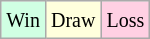<table class="wikitable">
<tr>
<td style="background:#d0ffe3;"><small>Win</small></td>
<td style="background:#ffffdd;"><small>Draw</small></td>
<td style="background:#ffd0e3;"><small>Loss</small></td>
</tr>
</table>
